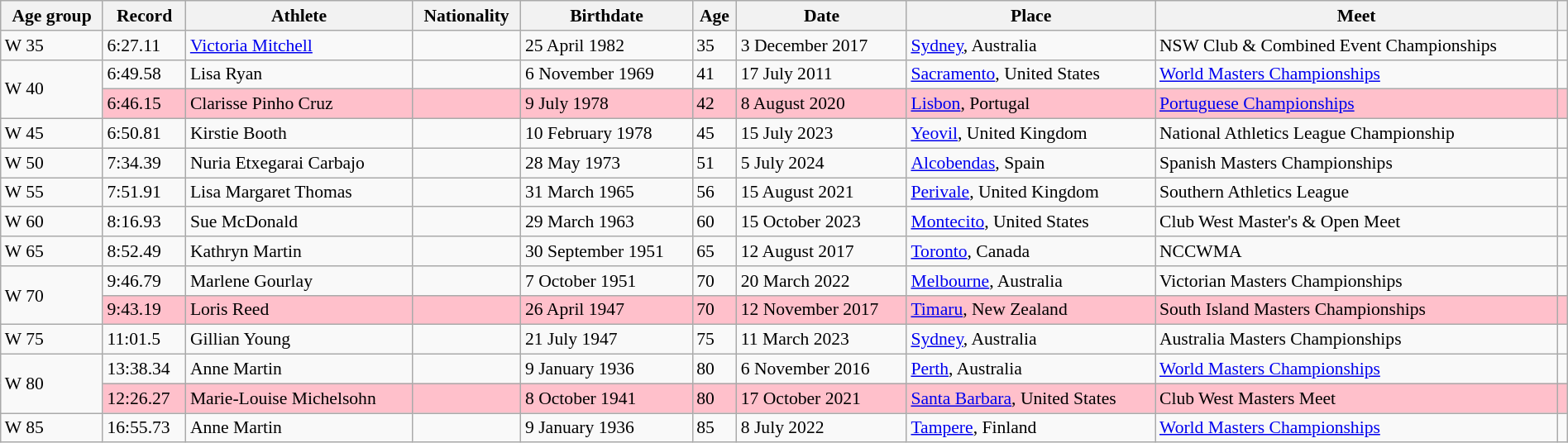<table class="wikitable" style="font-size:90%; width: 100%;">
<tr>
<th>Age group</th>
<th>Record</th>
<th>Athlete</th>
<th>Nationality</th>
<th>Birthdate</th>
<th>Age</th>
<th>Date</th>
<th>Place</th>
<th>Meet</th>
<th></th>
</tr>
<tr>
<td>W 35</td>
<td>6:27.11</td>
<td><a href='#'>Victoria Mitchell</a></td>
<td></td>
<td>25 April 1982</td>
<td>35</td>
<td>3 December 2017</td>
<td><a href='#'>Sydney</a>, Australia</td>
<td>NSW Club & Combined Event Championships</td>
<td></td>
</tr>
<tr>
<td rowspan=2>W 40</td>
<td>6:49.58</td>
<td>Lisa Ryan</td>
<td></td>
<td>6 November 1969</td>
<td>41</td>
<td>17 July 2011</td>
<td><a href='#'>Sacramento</a>, United States</td>
<td><a href='#'>World Masters Championships</a></td>
<td></td>
</tr>
<tr style="background:pink">
<td>6:46.15</td>
<td>Clarisse Pinho Cruz</td>
<td></td>
<td>9 July 1978</td>
<td>42</td>
<td>8 August 2020</td>
<td><a href='#'>Lisbon</a>, Portugal</td>
<td><a href='#'>Portuguese Championships</a></td>
<td></td>
</tr>
<tr>
<td>W 45</td>
<td>6:50.81</td>
<td>Kirstie Booth</td>
<td></td>
<td>10 February 1978</td>
<td>45</td>
<td>15 July 2023</td>
<td><a href='#'>Yeovil</a>, United Kingdom</td>
<td>National Athletics League Championship</td>
<td></td>
</tr>
<tr>
<td>W 50</td>
<td>7:34.39</td>
<td>Nuria Etxegarai Carbajo</td>
<td></td>
<td>28 May 1973</td>
<td>51</td>
<td>5 July 2024</td>
<td><a href='#'>Alcobendas</a>, Spain</td>
<td>Spanish Masters Championships</td>
<td></td>
</tr>
<tr>
<td>W 55</td>
<td>7:51.91</td>
<td>Lisa Margaret Thomas</td>
<td></td>
<td>31 March 1965</td>
<td>56</td>
<td>15 August 2021</td>
<td><a href='#'>Perivale</a>, United Kingdom</td>
<td>Southern Athletics League</td>
<td></td>
</tr>
<tr>
<td>W 60</td>
<td>8:16.93</td>
<td>Sue McDonald</td>
<td></td>
<td>29 March 1963</td>
<td>60</td>
<td>15 October 2023</td>
<td><a href='#'>Montecito</a>, United States</td>
<td>Club West Master's & Open Meet</td>
<td></td>
</tr>
<tr>
<td>W 65</td>
<td>8:52.49</td>
<td>Kathryn Martin</td>
<td></td>
<td>30 September 1951</td>
<td>65</td>
<td>12 August 2017</td>
<td><a href='#'>Toronto</a>, Canada</td>
<td>NCCWMA</td>
<td></td>
</tr>
<tr>
<td rowspan=2>W 70</td>
<td>9:46.79</td>
<td>Marlene Gourlay</td>
<td></td>
<td>7 October 1951</td>
<td>70</td>
<td>20 March 2022</td>
<td><a href='#'>Melbourne</a>, Australia</td>
<td>Victorian Masters Championships</td>
<td></td>
</tr>
<tr style="background:pink">
<td>9:43.19</td>
<td>Loris Reed</td>
<td></td>
<td>26 April 1947</td>
<td>70</td>
<td>12 November 2017</td>
<td><a href='#'>Timaru</a>, New Zealand</td>
<td>South Island Masters Championships</td>
<td></td>
</tr>
<tr>
<td>W 75</td>
<td>11:01.5 </td>
<td>Gillian Young</td>
<td></td>
<td>21 July 1947</td>
<td>75</td>
<td>11 March 2023</td>
<td><a href='#'>Sydney</a>, Australia</td>
<td>Australia Masters Championships</td>
<td></td>
</tr>
<tr>
<td rowspan=2>W 80</td>
<td>13:38.34</td>
<td>Anne Martin</td>
<td></td>
<td>9 January 1936</td>
<td>80</td>
<td>6 November 2016</td>
<td><a href='#'>Perth</a>, Australia</td>
<td><a href='#'>World Masters Championships</a></td>
<td></td>
</tr>
<tr style="background:pink">
<td>12:26.27</td>
<td>Marie-Louise Michelsohn</td>
<td></td>
<td>8 October 1941</td>
<td>80</td>
<td>17 October 2021</td>
<td><a href='#'>Santa Barbara</a>, United States</td>
<td>Club West Masters Meet</td>
<td></td>
</tr>
<tr>
<td>W 85</td>
<td>16:55.73</td>
<td>Anne Martin</td>
<td></td>
<td>9 January 1936</td>
<td>85</td>
<td>8 July 2022</td>
<td><a href='#'>Tampere</a>, Finland</td>
<td><a href='#'>World Masters Championships</a></td>
<td></td>
</tr>
</table>
